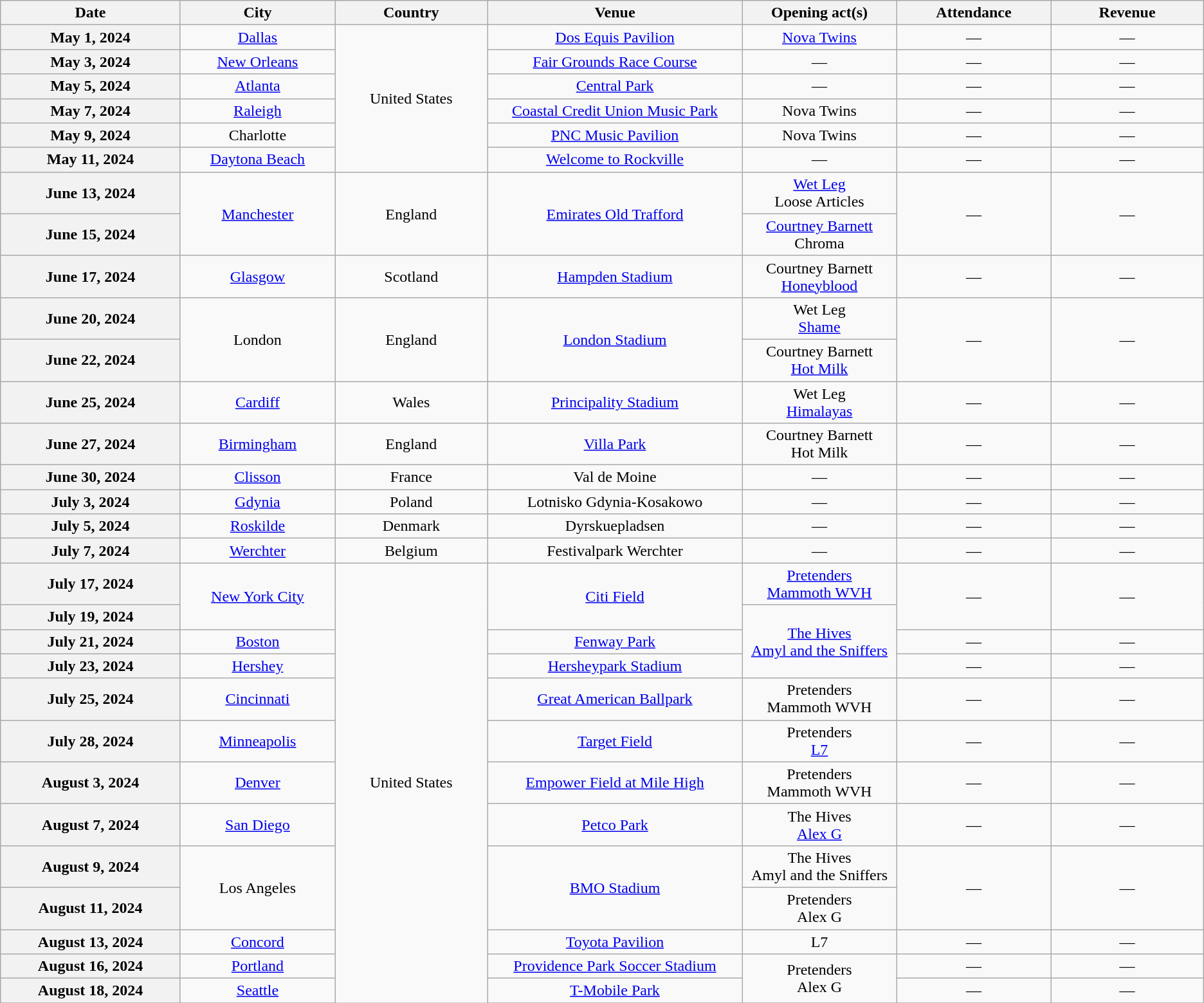<table class="wikitable plainrowheaders" style="text-align:center;">
<tr>
<th scope="col" style="width:12em;">Date</th>
<th scope="col" style="width:10em;">City</th>
<th scope="col" style="width:10em;">Country</th>
<th scope="col" style="width:17em;">Venue</th>
<th scope="col" style="width:10em;">Opening act(s)</th>
<th scope="col" style="width:10em;">Attendance</th>
<th scope="col" style="width:10em;">Revenue</th>
</tr>
<tr>
<th scope="row">May 1, 2024</th>
<td><a href='#'>Dallas</a></td>
<td rowspan="6">United States</td>
<td><a href='#'>Dos Equis Pavilion</a></td>
<td><a href='#'>Nova Twins</a></td>
<td>—</td>
<td>—</td>
</tr>
<tr>
<th scope="row">May 3, 2024</th>
<td><a href='#'>New Orleans</a></td>
<td><a href='#'>Fair Grounds Race Course</a></td>
<td>—</td>
<td>—</td>
<td>—</td>
</tr>
<tr>
<th scope="row">May 5, 2024</th>
<td><a href='#'>Atlanta</a></td>
<td><a href='#'>Central Park</a></td>
<td>—</td>
<td>—</td>
<td>—</td>
</tr>
<tr>
<th scope="row">May 7, 2024</th>
<td><a href='#'>Raleigh</a></td>
<td><a href='#'>Coastal Credit Union Music Park</a></td>
<td>Nova Twins</td>
<td>—</td>
<td>—</td>
</tr>
<tr>
<th scope="row">May 9, 2024</th>
<td>Charlotte</td>
<td><a href='#'>PNC Music Pavilion</a></td>
<td>Nova Twins</td>
<td>—</td>
<td>—</td>
</tr>
<tr>
<th scope="row">May 11, 2024</th>
<td><a href='#'>Daytona Beach</a></td>
<td><a href='#'>Welcome to Rockville</a></td>
<td>—</td>
<td>—</td>
<td>—</td>
</tr>
<tr>
<th scope="row">June 13, 2024</th>
<td rowspan="2"><a href='#'>Manchester</a></td>
<td rowspan="2">England</td>
<td rowspan="2"><a href='#'>Emirates Old Trafford</a></td>
<td><a href='#'>Wet Leg</a><br>Loose Articles</td>
<td rowspan="2">—</td>
<td rowspan="2">—</td>
</tr>
<tr>
<th scope="row">June 15, 2024</th>
<td><a href='#'>Courtney Barnett</a><br>Chroma</td>
</tr>
<tr>
<th scope="row">June 17, 2024</th>
<td><a href='#'>Glasgow</a></td>
<td>Scotland</td>
<td><a href='#'>Hampden Stadium</a></td>
<td>Courtney Barnett<br><a href='#'>Honeyblood</a></td>
<td>—</td>
<td>—</td>
</tr>
<tr>
<th scope="row">June 20, 2024</th>
<td rowspan="2">London</td>
<td rowspan="2">England</td>
<td rowspan="2"><a href='#'>London Stadium</a></td>
<td>Wet Leg<br><a href='#'>Shame</a></td>
<td rowspan="2">—</td>
<td rowspan="2">—</td>
</tr>
<tr>
<th scope="row">June 22, 2024</th>
<td>Courtney Barnett<br><a href='#'>Hot Milk</a></td>
</tr>
<tr>
<th scope="row">June 25, 2024</th>
<td><a href='#'>Cardiff</a></td>
<td>Wales</td>
<td><a href='#'>Principality Stadium</a></td>
<td>Wet Leg<br><a href='#'>Himalayas</a></td>
<td>—</td>
<td>—</td>
</tr>
<tr>
<th scope="row">June 27, 2024</th>
<td><a href='#'>Birmingham</a></td>
<td>England</td>
<td><a href='#'>Villa Park</a></td>
<td>Courtney Barnett<br>Hot Milk</td>
<td>—</td>
<td>—</td>
</tr>
<tr>
<th scope="row">June 30, 2024</th>
<td><a href='#'>Clisson</a></td>
<td>France</td>
<td>Val de Moine</td>
<td>—</td>
<td>—</td>
<td>—</td>
</tr>
<tr>
<th scope="row">July 3, 2024</th>
<td><a href='#'>Gdynia</a></td>
<td>Poland</td>
<td>Lotnisko Gdynia-Kosakowo</td>
<td>—</td>
<td>—</td>
<td>—</td>
</tr>
<tr>
<th scope="row">July 5, 2024</th>
<td><a href='#'>Roskilde</a></td>
<td>Denmark</td>
<td>Dyrskuepladsen</td>
<td>—</td>
<td>—</td>
<td>—</td>
</tr>
<tr>
<th scope="row">July 7, 2024</th>
<td><a href='#'>Werchter</a></td>
<td>Belgium</td>
<td>Festivalpark Werchter</td>
<td>—</td>
<td>—</td>
<td>—</td>
</tr>
<tr>
<th scope="row">July 17, 2024</th>
<td rowspan="2"><a href='#'>New York City</a></td>
<td rowspan="14">United States</td>
<td rowspan="2"><a href='#'>Citi Field</a></td>
<td><a href='#'>Pretenders</a><br><a href='#'>Mammoth WVH</a></td>
<td rowspan="2">—</td>
<td rowspan="2">—</td>
</tr>
<tr>
<th scope="row">July 19, 2024</th>
<td rowspan="3"><a href='#'>The Hives</a><br><a href='#'>Amyl and the Sniffers</a></td>
</tr>
<tr>
<th scope="row">July 21, 2024</th>
<td><a href='#'>Boston</a></td>
<td><a href='#'>Fenway Park</a></td>
<td>—</td>
<td>—</td>
</tr>
<tr>
<th scope="row">July 23, 2024</th>
<td><a href='#'>Hershey</a></td>
<td><a href='#'>Hersheypark Stadium</a></td>
<td>—</td>
<td>—</td>
</tr>
<tr>
<th scope="row">July 25, 2024</th>
<td><a href='#'>Cincinnati</a></td>
<td><a href='#'>Great American Ballpark</a></td>
<td>Pretenders<br>Mammoth WVH</td>
<td>—</td>
<td>—</td>
</tr>
<tr>
<th scope="row">July 28, 2024</th>
<td><a href='#'>Minneapolis</a></td>
<td><a href='#'>Target Field</a></td>
<td>Pretenders<br><a href='#'>L7</a></td>
<td>—</td>
<td>—</td>
</tr>
<tr>
<th scope="row">August 3, 2024</th>
<td><a href='#'>Denver</a></td>
<td><a href='#'>Empower Field at Mile High</a></td>
<td>Pretenders<br>Mammoth WVH</td>
<td>—</td>
<td>—</td>
</tr>
<tr>
<th scope="row">August 7, 2024</th>
<td><a href='#'>San Diego</a></td>
<td><a href='#'>Petco Park</a></td>
<td>The Hives<br><a href='#'>Alex G</a></td>
<td>—</td>
<td>—</td>
</tr>
<tr>
<th scope="row">August 9, 2024</th>
<td rowspan="2">Los Angeles</td>
<td rowspan="2"><a href='#'>BMO Stadium</a></td>
<td>The Hives<br>Amyl and the Sniffers</td>
<td rowspan="2">—</td>
<td rowspan="2">—</td>
</tr>
<tr>
<th scope="row">August 11, 2024</th>
<td>Pretenders<br>Alex G</td>
</tr>
<tr>
<th scope="row">August 13, 2024</th>
<td><a href='#'>Concord</a></td>
<td><a href='#'>Toyota Pavilion</a></td>
<td>L7</td>
<td>—</td>
<td>—</td>
</tr>
<tr>
<th scope="row">August 16, 2024</th>
<td><a href='#'>Portland</a></td>
<td><a href='#'>Providence Park Soccer Stadium</a></td>
<td rowspan="2">Pretenders<br>Alex G</td>
<td>—</td>
<td>—</td>
</tr>
<tr>
<th scope="row">August 18, 2024</th>
<td><a href='#'>Seattle</a></td>
<td><a href='#'>T-Mobile Park</a></td>
<td>—</td>
<td>—</td>
</tr>
<tr>
</tr>
</table>
